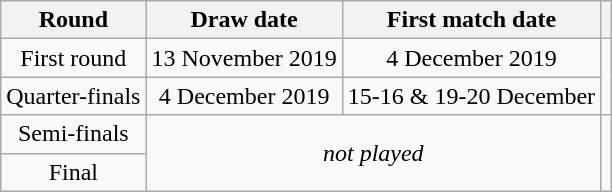<table class="wikitable" style="text-align:center">
<tr>
<th>Round</th>
<th>Draw date</th>
<th>First match date</th>
<th></th>
</tr>
<tr>
<td>First round</td>
<td>13 November 2019</td>
<td>4 December 2019</td>
<td rowspan="2"></td>
</tr>
<tr>
<td>Quarter-finals</td>
<td>4 December 2019</td>
<td>15-16 & 19-20 December</td>
</tr>
<tr>
<td>Semi-finals</td>
<td rowspan="2" colspan="2"><em>not played</em></td>
<td rowspan="2"></td>
</tr>
<tr>
<td>Final</td>
</tr>
</table>
